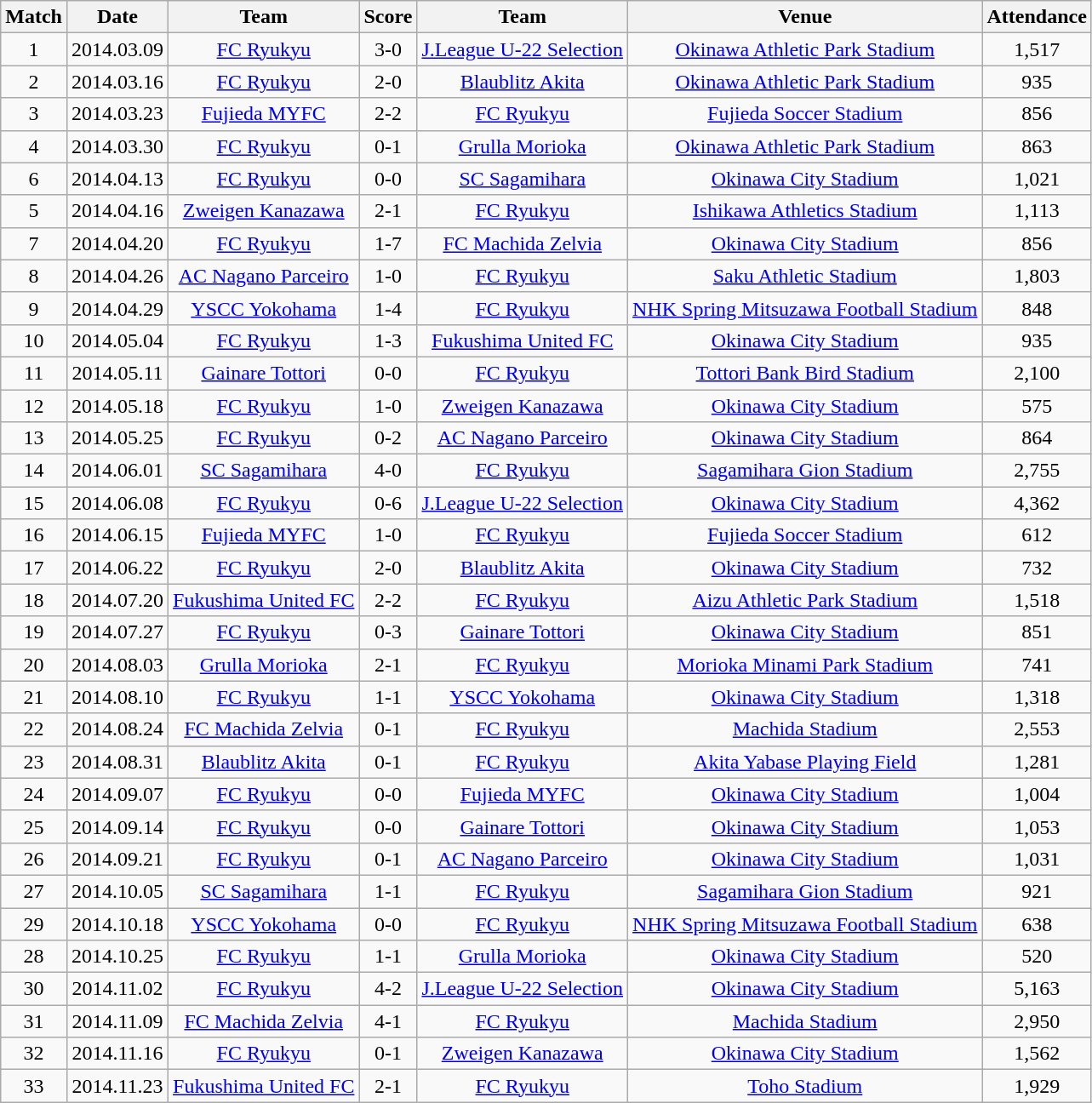<table class="wikitable" style="text-align:center;">
<tr>
<th>Match</th>
<th>Date</th>
<th>Team</th>
<th>Score</th>
<th>Team</th>
<th>Venue</th>
<th>Attendance</th>
</tr>
<tr>
<td>1</td>
<td>2014.03.09</td>
<td><a href='#'>FC Ryukyu</a></td>
<td>3-0</td>
<td><a href='#'>J.League U-22 Selection</a></td>
<td><a href='#'>Okinawa Athletic Park Stadium</a></td>
<td>1,517</td>
</tr>
<tr>
<td>2</td>
<td>2014.03.16</td>
<td><a href='#'>FC Ryukyu</a></td>
<td>2-0</td>
<td><a href='#'>Blaublitz Akita</a></td>
<td><a href='#'>Okinawa Athletic Park Stadium</a></td>
<td>935</td>
</tr>
<tr>
<td>3</td>
<td>2014.03.23</td>
<td><a href='#'>Fujieda MYFC</a></td>
<td>2-2</td>
<td><a href='#'>FC Ryukyu</a></td>
<td><a href='#'>Fujieda Soccer Stadium</a></td>
<td>856</td>
</tr>
<tr>
<td>4</td>
<td>2014.03.30</td>
<td><a href='#'>FC Ryukyu</a></td>
<td>0-1</td>
<td><a href='#'>Grulla Morioka</a></td>
<td><a href='#'>Okinawa Athletic Park Stadium</a></td>
<td>863</td>
</tr>
<tr>
<td>6</td>
<td>2014.04.13</td>
<td><a href='#'>FC Ryukyu</a></td>
<td>0-0</td>
<td><a href='#'>SC Sagamihara</a></td>
<td><a href='#'>Okinawa City Stadium</a></td>
<td>1,021</td>
</tr>
<tr>
<td>5</td>
<td>2014.04.16</td>
<td><a href='#'>Zweigen Kanazawa</a></td>
<td>2-1</td>
<td><a href='#'>FC Ryukyu</a></td>
<td><a href='#'>Ishikawa Athletics Stadium</a></td>
<td>1,113</td>
</tr>
<tr>
<td>7</td>
<td>2014.04.20</td>
<td><a href='#'>FC Ryukyu</a></td>
<td>1-7</td>
<td><a href='#'>FC Machida Zelvia</a></td>
<td><a href='#'>Okinawa City Stadium</a></td>
<td>856</td>
</tr>
<tr>
<td>8</td>
<td>2014.04.26</td>
<td><a href='#'>AC Nagano Parceiro</a></td>
<td>1-0</td>
<td><a href='#'>FC Ryukyu</a></td>
<td><a href='#'>Saku Athletic Stadium</a></td>
<td>1,803</td>
</tr>
<tr>
<td>9</td>
<td>2014.04.29</td>
<td><a href='#'>YSCC Yokohama</a></td>
<td>1-4</td>
<td><a href='#'>FC Ryukyu</a></td>
<td><a href='#'>NHK Spring Mitsuzawa Football Stadium</a></td>
<td>848</td>
</tr>
<tr>
<td>10</td>
<td>2014.05.04</td>
<td><a href='#'>FC Ryukyu</a></td>
<td>1-3</td>
<td><a href='#'>Fukushima United FC</a></td>
<td><a href='#'>Okinawa City Stadium</a></td>
<td>935</td>
</tr>
<tr>
<td>11</td>
<td>2014.05.11</td>
<td><a href='#'>Gainare Tottori</a></td>
<td>0-0</td>
<td><a href='#'>FC Ryukyu</a></td>
<td><a href='#'>Tottori Bank Bird Stadium</a></td>
<td>2,100</td>
</tr>
<tr>
<td>12</td>
<td>2014.05.18</td>
<td><a href='#'>FC Ryukyu</a></td>
<td>1-0</td>
<td><a href='#'>Zweigen Kanazawa</a></td>
<td><a href='#'>Okinawa City Stadium</a></td>
<td>575</td>
</tr>
<tr>
<td>13</td>
<td>2014.05.25</td>
<td><a href='#'>FC Ryukyu</a></td>
<td>0-2</td>
<td><a href='#'>AC Nagano Parceiro</a></td>
<td><a href='#'>Okinawa City Stadium</a></td>
<td>864</td>
</tr>
<tr>
<td>14</td>
<td>2014.06.01</td>
<td><a href='#'>SC Sagamihara</a></td>
<td>4-0</td>
<td><a href='#'>FC Ryukyu</a></td>
<td><a href='#'>Sagamihara Gion Stadium</a></td>
<td>2,755</td>
</tr>
<tr>
<td>15</td>
<td>2014.06.08</td>
<td><a href='#'>FC Ryukyu</a></td>
<td>0-6</td>
<td><a href='#'>J.League U-22 Selection</a></td>
<td><a href='#'>Okinawa City Stadium</a></td>
<td>4,362</td>
</tr>
<tr>
<td>16</td>
<td>2014.06.15</td>
<td><a href='#'>Fujieda MYFC</a></td>
<td>1-0</td>
<td><a href='#'>FC Ryukyu</a></td>
<td><a href='#'>Fujieda Soccer Stadium</a></td>
<td>612</td>
</tr>
<tr>
<td>17</td>
<td>2014.06.22</td>
<td><a href='#'>FC Ryukyu</a></td>
<td>2-0</td>
<td><a href='#'>Blaublitz Akita</a></td>
<td><a href='#'>Okinawa City Stadium</a></td>
<td>732</td>
</tr>
<tr>
<td>18</td>
<td>2014.07.20</td>
<td><a href='#'>Fukushima United FC</a></td>
<td>2-2</td>
<td><a href='#'>FC Ryukyu</a></td>
<td><a href='#'>Aizu Athletic Park Stadium</a></td>
<td>1,518</td>
</tr>
<tr>
<td>19</td>
<td>2014.07.27</td>
<td><a href='#'>FC Ryukyu</a></td>
<td>0-3</td>
<td><a href='#'>Gainare Tottori</a></td>
<td><a href='#'>Okinawa City Stadium</a></td>
<td>851</td>
</tr>
<tr>
<td>20</td>
<td>2014.08.03</td>
<td><a href='#'>Grulla Morioka</a></td>
<td>2-1</td>
<td><a href='#'>FC Ryukyu</a></td>
<td><a href='#'>Morioka Minami Park Stadium</a></td>
<td>741</td>
</tr>
<tr>
<td>21</td>
<td>2014.08.10</td>
<td><a href='#'>FC Ryukyu</a></td>
<td>1-1</td>
<td><a href='#'>YSCC Yokohama</a></td>
<td><a href='#'>Okinawa City Stadium</a></td>
<td>1,318</td>
</tr>
<tr>
<td>22</td>
<td>2014.08.24</td>
<td><a href='#'>FC Machida Zelvia</a></td>
<td>0-1</td>
<td><a href='#'>FC Ryukyu</a></td>
<td><a href='#'>Machida Stadium</a></td>
<td>2,553</td>
</tr>
<tr>
<td>23</td>
<td>2014.08.31</td>
<td><a href='#'>Blaublitz Akita</a></td>
<td>0-1</td>
<td><a href='#'>FC Ryukyu</a></td>
<td><a href='#'>Akita Yabase Playing Field</a></td>
<td>1,281</td>
</tr>
<tr>
<td>24</td>
<td>2014.09.07</td>
<td><a href='#'>FC Ryukyu</a></td>
<td>0-0</td>
<td><a href='#'>Fujieda MYFC</a></td>
<td><a href='#'>Okinawa City Stadium</a></td>
<td>1,004</td>
</tr>
<tr>
<td>25</td>
<td>2014.09.14</td>
<td><a href='#'>FC Ryukyu</a></td>
<td>0-0</td>
<td><a href='#'>Gainare Tottori</a></td>
<td><a href='#'>Okinawa City Stadium</a></td>
<td>1,053</td>
</tr>
<tr>
<td>26</td>
<td>2014.09.21</td>
<td><a href='#'>FC Ryukyu</a></td>
<td>0-1</td>
<td><a href='#'>AC Nagano Parceiro</a></td>
<td><a href='#'>Okinawa City Stadium</a></td>
<td>1,031</td>
</tr>
<tr>
<td>27</td>
<td>2014.10.05</td>
<td><a href='#'>SC Sagamihara</a></td>
<td>1-1</td>
<td><a href='#'>FC Ryukyu</a></td>
<td><a href='#'>Sagamihara Gion Stadium</a></td>
<td>921</td>
</tr>
<tr>
<td>29</td>
<td>2014.10.18</td>
<td><a href='#'>YSCC Yokohama</a></td>
<td>0-0</td>
<td><a href='#'>FC Ryukyu</a></td>
<td><a href='#'>NHK Spring Mitsuzawa Football Stadium</a></td>
<td>638</td>
</tr>
<tr>
<td>28</td>
<td>2014.10.25</td>
<td><a href='#'>FC Ryukyu</a></td>
<td>1-1</td>
<td><a href='#'>Grulla Morioka</a></td>
<td><a href='#'>Okinawa City Stadium</a></td>
<td>520</td>
</tr>
<tr>
<td>30</td>
<td>2014.11.02</td>
<td><a href='#'>FC Ryukyu</a></td>
<td>4-2</td>
<td><a href='#'>J.League U-22 Selection</a></td>
<td><a href='#'>Okinawa City Stadium</a></td>
<td>5,163</td>
</tr>
<tr>
<td>31</td>
<td>2014.11.09</td>
<td><a href='#'>FC Machida Zelvia</a></td>
<td>4-1</td>
<td><a href='#'>FC Ryukyu</a></td>
<td><a href='#'>Machida Stadium</a></td>
<td>2,950</td>
</tr>
<tr>
<td>32</td>
<td>2014.11.16</td>
<td><a href='#'>FC Ryukyu</a></td>
<td>0-1</td>
<td><a href='#'>Zweigen Kanazawa</a></td>
<td><a href='#'>Okinawa City Stadium</a></td>
<td>1,562</td>
</tr>
<tr>
<td>33</td>
<td>2014.11.23</td>
<td><a href='#'>Fukushima United FC</a></td>
<td>2-1</td>
<td><a href='#'>FC Ryukyu</a></td>
<td><a href='#'>Toho Stadium</a></td>
<td>1,929</td>
</tr>
</table>
